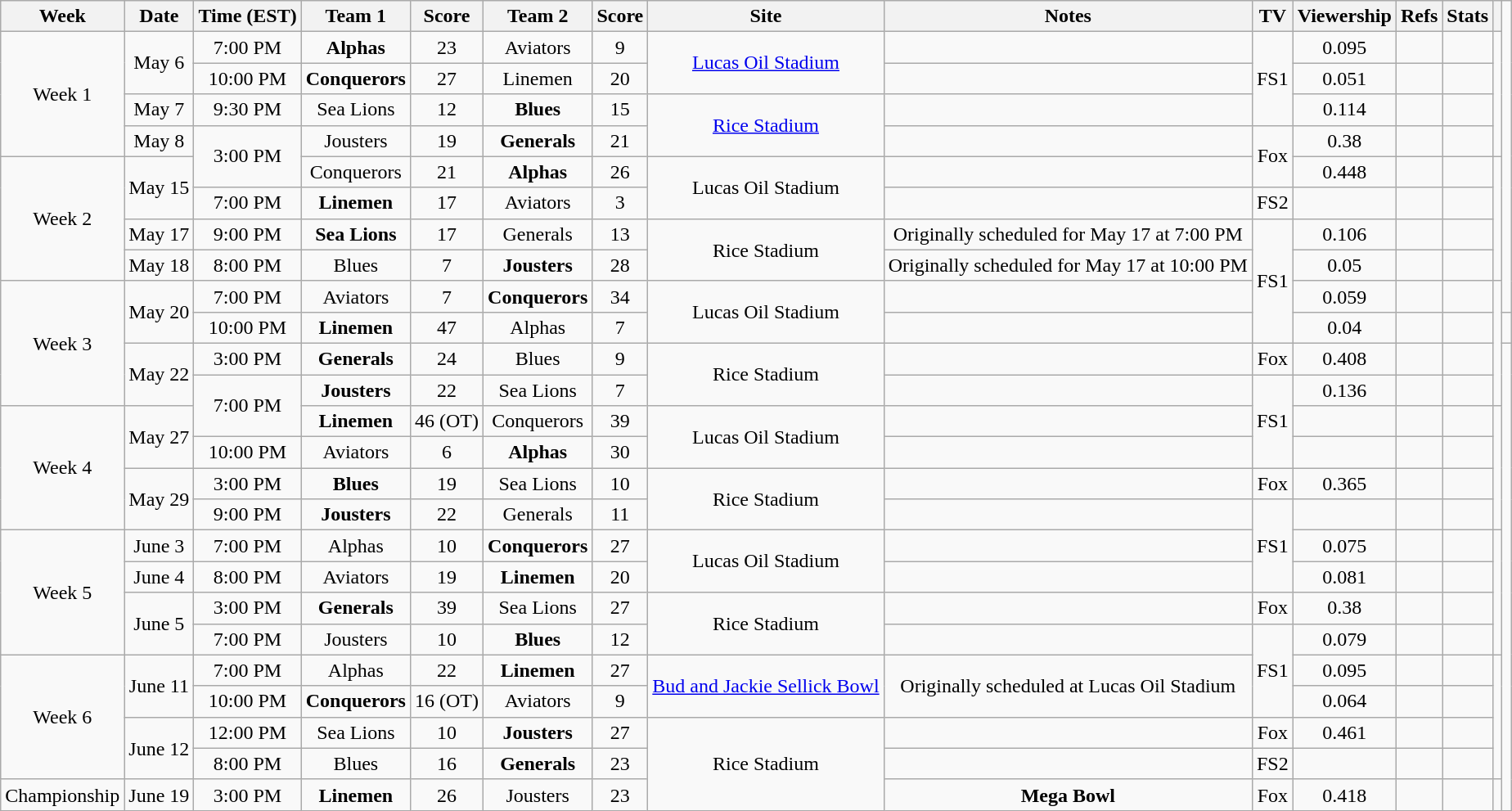<table class="wikitable sortable" style="font-size:; text-align:center; width:">
<tr>
<th>Week</th>
<th>Date</th>
<th>Time (EST)</th>
<th>Team 1</th>
<th>Score</th>
<th>Team 2</th>
<th>Score</th>
<th>Site</th>
<th>Notes</th>
<th>TV</th>
<th>Viewership <br></th>
<th>Refs</th>
<th>Stats</th>
<th></th>
</tr>
<tr>
<td rowspan=4>Week 1<br></td>
<td rowspan=2>May 6</td>
<td>7:00 PM</td>
<td><strong>Alphas</strong></td>
<td>23</td>
<td>Aviators</td>
<td>9</td>
<td rowspan="2"><a href='#'>Lucas Oil Stadium</a></td>
<td></td>
<td rowspan="3">FS1</td>
<td>0.095</td>
<td></td>
<td></td>
<td rowspan=4></td>
</tr>
<tr>
<td>10:00 PM</td>
<td><strong>Conquerors</strong></td>
<td>27</td>
<td>Linemen</td>
<td>20</td>
<td></td>
<td>0.051</td>
<td></td>
<td></td>
</tr>
<tr>
<td>May 7</td>
<td>9:30 PM</td>
<td>Sea Lions</td>
<td>12</td>
<td><strong>Blues</strong></td>
<td>15</td>
<td rowspan="2"><a href='#'>Rice Stadium</a></td>
<td></td>
<td>0.114</td>
<td></td>
<td></td>
</tr>
<tr>
<td>May 8</td>
<td rowspan="2">3:00 PM</td>
<td>Jousters</td>
<td>19</td>
<td><strong>Generals</strong></td>
<td>21</td>
<td></td>
<td rowspan="2">Fox</td>
<td>0.38</td>
<td></td>
<td></td>
</tr>
<tr>
<td rowspan=4>Week 2<br></td>
<td rowspan=2>May 15</td>
<td>Conquerors</td>
<td>21</td>
<td><strong>Alphas</strong></td>
<td>26</td>
<td rowspan="2">Lucas Oil Stadium</td>
<td></td>
<td>0.448</td>
<td></td>
<td></td>
<td rowspan=4></td>
</tr>
<tr>
<td>7:00 PM</td>
<td><strong>Linemen</strong></td>
<td>17</td>
<td>Aviators</td>
<td>3</td>
<td></td>
<td>FS2</td>
<td></td>
<td></td>
<td></td>
</tr>
<tr>
<td>May 17</td>
<td>9:00 PM</td>
<td><strong>Sea Lions</strong></td>
<td>17</td>
<td>Generals</td>
<td>13</td>
<td rowspan="2">Rice Stadium</td>
<td>Originally scheduled for May 17 at 7:00 PM</td>
<td rowspan="4">FS1</td>
<td>0.106</td>
<td></td>
<td></td>
</tr>
<tr>
<td>May 18</td>
<td>8:00 PM</td>
<td>Blues</td>
<td>7</td>
<td><strong>Jousters</strong></td>
<td>28</td>
<td>Originally scheduled for May 17 at 10:00 PM </td>
<td>0.05</td>
<td></td>
<td></td>
</tr>
<tr>
<td rowspan=4>Week 3<br></td>
<td rowspan=2>May 20</td>
<td>7:00 PM</td>
<td>Aviators</td>
<td>7</td>
<td><strong>Conquerors</strong></td>
<td>34</td>
<td rowspan="2">Lucas Oil Stadium</td>
<td></td>
<td>0.059</td>
<td></td>
<td></td>
<td rowspan=4></td>
</tr>
<tr>
<td>10:00 PM</td>
<td><strong>Linemen</strong></td>
<td>47</td>
<td>Alphas</td>
<td>7</td>
<td></td>
<td>0.04</td>
<td></td>
<td></td>
<td></td>
</tr>
<tr>
<td rowspan=2>May 22</td>
<td>3:00 PM</td>
<td><strong>Generals</strong></td>
<td>24</td>
<td>Blues</td>
<td>9</td>
<td rowspan="2">Rice Stadium</td>
<td></td>
<td>Fox</td>
<td>0.408</td>
<td></td>
<td></td>
</tr>
<tr>
<td rowspan="2">7:00 PM</td>
<td><strong>Jousters</strong></td>
<td>22</td>
<td>Sea Lions</td>
<td>7</td>
<td></td>
<td rowspan="3">FS1</td>
<td>0.136</td>
<td></td>
<td></td>
</tr>
<tr>
<td rowspan=4>Week 4<br></td>
<td rowspan=2>May 27</td>
<td><strong>Linemen</strong></td>
<td>46 (OT)</td>
<td>Conquerors</td>
<td>39</td>
<td rowspan="2">Lucas Oil Stadium</td>
<td></td>
<td></td>
<td></td>
<td></td>
<td rowspan=4></td>
</tr>
<tr>
<td>10:00 PM</td>
<td>Aviators</td>
<td>6</td>
<td><strong>Alphas</strong></td>
<td>30</td>
<td></td>
<td></td>
<td></td>
<td></td>
</tr>
<tr>
<td rowspan=2>May 29</td>
<td>3:00 PM</td>
<td><strong>Blues</strong></td>
<td>19</td>
<td>Sea Lions</td>
<td>10</td>
<td rowspan="2">Rice Stadium</td>
<td></td>
<td>Fox</td>
<td>0.365</td>
<td></td>
<td></td>
</tr>
<tr>
<td>9:00 PM</td>
<td><strong>Jousters</strong></td>
<td>22</td>
<td>Generals</td>
<td>11</td>
<td></td>
<td rowspan="3">FS1</td>
<td></td>
<td></td>
<td></td>
</tr>
<tr>
<td rowspan=4>Week 5<br></td>
<td>June 3</td>
<td>7:00 PM</td>
<td>Alphas</td>
<td>10</td>
<td><strong>Conquerors</strong></td>
<td>27</td>
<td rowspan="2">Lucas Oil Stadium</td>
<td></td>
<td>0.075</td>
<td></td>
<td></td>
<td rowspan=4></td>
</tr>
<tr>
<td>June 4</td>
<td>8:00 PM</td>
<td>Aviators</td>
<td>19</td>
<td><strong>Linemen</strong></td>
<td>20</td>
<td></td>
<td>0.081</td>
<td></td>
<td></td>
</tr>
<tr>
<td rowspan=2>June 5</td>
<td>3:00 PM</td>
<td><strong>Generals</strong></td>
<td>39</td>
<td>Sea Lions</td>
<td>27</td>
<td rowspan="2">Rice Stadium</td>
<td></td>
<td>Fox</td>
<td>0.38</td>
<td></td>
<td></td>
</tr>
<tr>
<td>7:00 PM</td>
<td>Jousters</td>
<td>10</td>
<td><strong>Blues</strong></td>
<td>12</td>
<td></td>
<td rowspan="3">FS1</td>
<td>0.079</td>
<td></td>
<td></td>
</tr>
<tr>
<td rowspan=4>Week 6<br></td>
<td rowspan=2>June 11</td>
<td>7:00 PM</td>
<td>Alphas</td>
<td>22</td>
<td><strong>Linemen</strong></td>
<td>27</td>
<td rowspan="2"><a href='#'>Bud and Jackie Sellick Bowl</a></td>
<td rowspan="2">Originally scheduled at Lucas Oil Stadium</td>
<td>0.095</td>
<td></td>
<td></td>
<td rowspan=4></td>
</tr>
<tr>
<td>10:00 PM</td>
<td><strong>Conquerors</strong></td>
<td>16 (OT)</td>
<td>Aviators</td>
<td>9</td>
<td>0.064</td>
<td></td>
<td></td>
</tr>
<tr>
<td rowspan=2>June 12</td>
<td>12:00 PM</td>
<td>Sea Lions</td>
<td>10</td>
<td><strong>Jousters</strong></td>
<td>27</td>
<td rowspan="3">Rice Stadium</td>
<td></td>
<td>Fox</td>
<td>0.461</td>
<td></td>
<td></td>
</tr>
<tr>
<td>8:00 PM</td>
<td>Blues</td>
<td>16</td>
<td><strong>Generals</strong></td>
<td>23</td>
<td></td>
<td>FS2</td>
<td></td>
<td></td>
<td></td>
</tr>
<tr>
<td>Championship <br></td>
<td>June 19</td>
<td>3:00 PM</td>
<td><strong>Linemen</strong></td>
<td>26</td>
<td>Jousters</td>
<td>23</td>
<td><strong>Mega Bowl</strong></td>
<td>Fox</td>
<td>0.418</td>
<td></td>
<td></td>
<td></td>
</tr>
</table>
